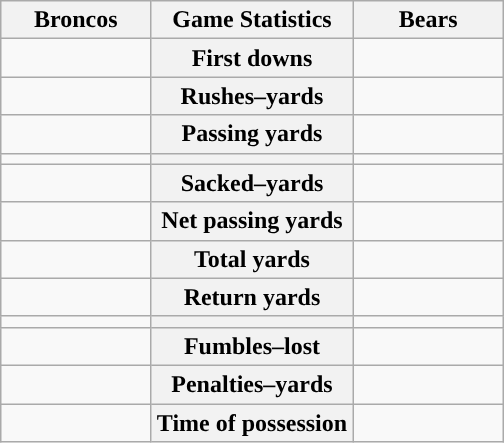<table class="wikitable" style="margin: 1em auto 1em auto">
<tr>
<th style="width:30%;">Broncos</th>
<th style="width:40%;">Game Statistics</th>
<th style="width:30%;">Bears</th>
</tr>
<tr>
<td style="text-align:right;"></td>
<th>First downs</th>
<td></td>
</tr>
<tr>
<td style="text-align:right;"></td>
<th>Rushes–yards</th>
<td></td>
</tr>
<tr>
<td style="text-align:right;"></td>
<th>Passing yards</th>
<td></td>
</tr>
<tr>
<td style="text-align:right;"></td>
<th></th>
<td></td>
</tr>
<tr>
<td style="text-align:right;"></td>
<th>Sacked–yards</th>
<td></td>
</tr>
<tr>
<td style="text-align:right;"></td>
<th>Net passing yards</th>
<td></td>
</tr>
<tr>
<td style="text-align:right;"></td>
<th>Total yards</th>
<td></td>
</tr>
<tr>
<td style="text-align:right;"></td>
<th>Return yards</th>
<td></td>
</tr>
<tr>
<td style="text-align:right;"></td>
<th></th>
<td></td>
</tr>
<tr>
<td style="text-align:right;"></td>
<th>Fumbles–lost</th>
<td></td>
</tr>
<tr>
<td style="text-align:right;"></td>
<th>Penalties–yards</th>
<td></td>
</tr>
<tr>
<td style="text-align:right;"></td>
<th>Time of possession</th>
<td></td>
</tr>
</table>
